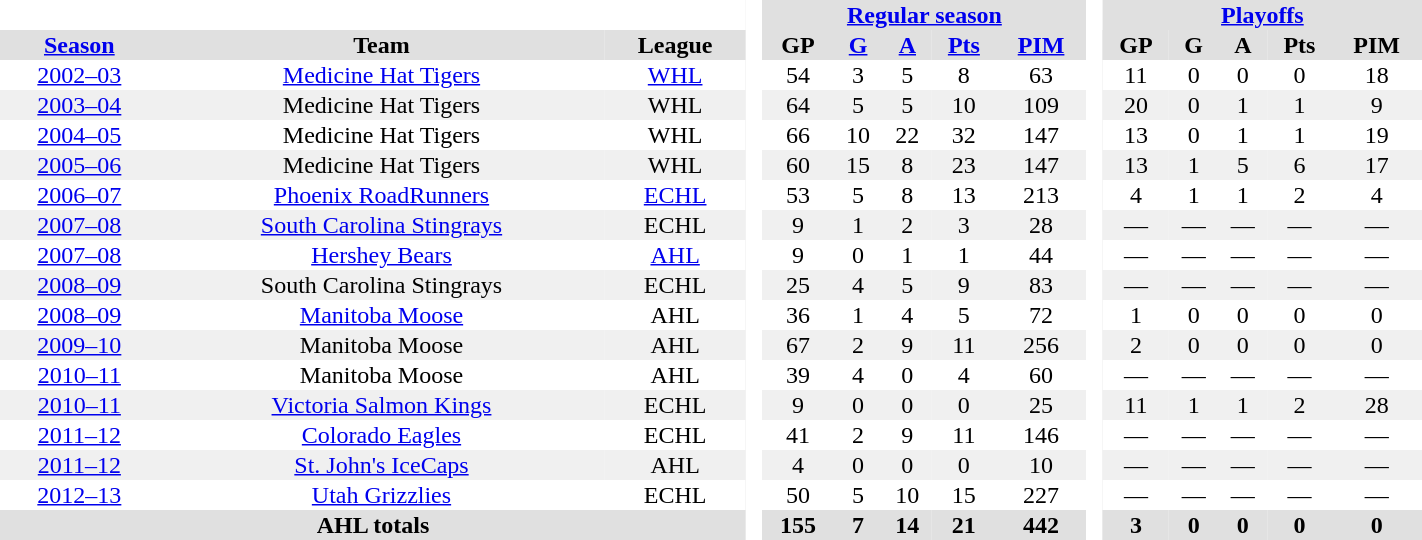<table BORDER="0" CELLPADDING="1" CELLSPACING="0" width="75%" style="text-align:center">
<tr bgcolor="#e0e0e0">
<th colspan="3" bgcolor="#ffffff"> </th>
<th rowspan="99" bgcolor="#ffffff"> </th>
<th colspan="5"><a href='#'>Regular season</a></th>
<th rowspan="99" bgcolor="#ffffff"> </th>
<th colspan="5"><a href='#'>Playoffs</a></th>
</tr>
<tr bgcolor="#e0e0e0">
<th><a href='#'>Season</a></th>
<th>Team</th>
<th>League</th>
<th>GP</th>
<th><a href='#'>G</a></th>
<th><a href='#'>A</a></th>
<th><a href='#'>Pts</a></th>
<th><a href='#'>PIM</a></th>
<th>GP</th>
<th>G</th>
<th>A</th>
<th>Pts</th>
<th>PIM</th>
</tr>
<tr>
<td><a href='#'>2002–03</a></td>
<td><a href='#'>Medicine Hat Tigers</a></td>
<td><a href='#'>WHL</a></td>
<td>54</td>
<td>3</td>
<td>5</td>
<td>8</td>
<td>63</td>
<td>11</td>
<td>0</td>
<td>0</td>
<td>0</td>
<td>18</td>
</tr>
<tr bgcolor="#f0f0f0">
<td><a href='#'>2003–04</a></td>
<td>Medicine Hat Tigers</td>
<td>WHL</td>
<td>64</td>
<td>5</td>
<td>5</td>
<td>10</td>
<td>109</td>
<td>20</td>
<td>0</td>
<td>1</td>
<td>1</td>
<td>9</td>
</tr>
<tr>
<td><a href='#'>2004–05</a></td>
<td>Medicine Hat Tigers</td>
<td>WHL</td>
<td>66</td>
<td>10</td>
<td>22</td>
<td>32</td>
<td>147</td>
<td>13</td>
<td>0</td>
<td>1</td>
<td>1</td>
<td>19</td>
</tr>
<tr bgcolor="#f0f0f0">
<td><a href='#'>2005–06</a></td>
<td>Medicine Hat Tigers</td>
<td>WHL</td>
<td>60</td>
<td>15</td>
<td>8</td>
<td>23</td>
<td>147</td>
<td>13</td>
<td>1</td>
<td>5</td>
<td>6</td>
<td>17</td>
</tr>
<tr>
<td><a href='#'>2006–07</a></td>
<td><a href='#'>Phoenix RoadRunners</a></td>
<td><a href='#'>ECHL</a></td>
<td>53</td>
<td>5</td>
<td>8</td>
<td>13</td>
<td>213</td>
<td>4</td>
<td>1</td>
<td>1</td>
<td>2</td>
<td>4</td>
</tr>
<tr bgcolor="#f0f0f0">
<td><a href='#'>2007–08</a></td>
<td><a href='#'>South Carolina Stingrays</a></td>
<td>ECHL</td>
<td>9</td>
<td>1</td>
<td>2</td>
<td>3</td>
<td>28</td>
<td>—</td>
<td>—</td>
<td>—</td>
<td>—</td>
<td>—</td>
</tr>
<tr>
<td><a href='#'>2007–08</a></td>
<td><a href='#'>Hershey Bears</a></td>
<td><a href='#'>AHL</a></td>
<td>9</td>
<td>0</td>
<td>1</td>
<td>1</td>
<td>44</td>
<td>—</td>
<td>—</td>
<td>—</td>
<td>—</td>
<td>—</td>
</tr>
<tr bgcolor="#f0f0f0">
<td><a href='#'>2008–09</a></td>
<td>South Carolina Stingrays</td>
<td>ECHL</td>
<td>25</td>
<td>4</td>
<td>5</td>
<td>9</td>
<td>83</td>
<td>—</td>
<td>—</td>
<td>—</td>
<td>—</td>
<td>—</td>
</tr>
<tr>
<td><a href='#'>2008–09</a></td>
<td><a href='#'>Manitoba Moose</a></td>
<td>AHL</td>
<td>36</td>
<td>1</td>
<td>4</td>
<td>5</td>
<td>72</td>
<td>1</td>
<td>0</td>
<td>0</td>
<td>0</td>
<td>0</td>
</tr>
<tr bgcolor="#f0f0f0">
<td><a href='#'>2009–10</a></td>
<td>Manitoba Moose</td>
<td>AHL</td>
<td>67</td>
<td>2</td>
<td>9</td>
<td>11</td>
<td>256</td>
<td>2</td>
<td>0</td>
<td>0</td>
<td>0</td>
<td>0</td>
</tr>
<tr>
<td><a href='#'>2010–11</a></td>
<td>Manitoba Moose</td>
<td>AHL</td>
<td>39</td>
<td>4</td>
<td>0</td>
<td>4</td>
<td>60</td>
<td>—</td>
<td>—</td>
<td>—</td>
<td>—</td>
<td>—</td>
</tr>
<tr bgcolor="#f0f0f0">
<td><a href='#'>2010–11</a></td>
<td><a href='#'>Victoria Salmon Kings</a></td>
<td>ECHL</td>
<td>9</td>
<td>0</td>
<td>0</td>
<td>0</td>
<td>25</td>
<td>11</td>
<td>1</td>
<td>1</td>
<td>2</td>
<td>28</td>
</tr>
<tr>
<td><a href='#'>2011–12</a></td>
<td><a href='#'>Colorado Eagles</a></td>
<td>ECHL</td>
<td>41</td>
<td>2</td>
<td>9</td>
<td>11</td>
<td>146</td>
<td>—</td>
<td>—</td>
<td>—</td>
<td>—</td>
<td>—</td>
</tr>
<tr bgcolor="#f0f0f0">
<td><a href='#'>2011–12</a></td>
<td><a href='#'>St. John's IceCaps</a></td>
<td>AHL</td>
<td>4</td>
<td>0</td>
<td>0</td>
<td>0</td>
<td>10</td>
<td>—</td>
<td>—</td>
<td>—</td>
<td>—</td>
<td>—</td>
</tr>
<tr>
<td><a href='#'>2012–13</a></td>
<td><a href='#'>Utah Grizzlies</a></td>
<td>ECHL</td>
<td>50</td>
<td>5</td>
<td>10</td>
<td>15</td>
<td>227</td>
<td>—</td>
<td>—</td>
<td>—</td>
<td>—</td>
<td>—</td>
</tr>
<tr bgcolor="#e0e0e0">
<th colspan="3">AHL totals</th>
<th>155</th>
<th>7</th>
<th>14</th>
<th>21</th>
<th>442</th>
<th>3</th>
<th>0</th>
<th>0</th>
<th>0</th>
<th>0</th>
</tr>
</table>
